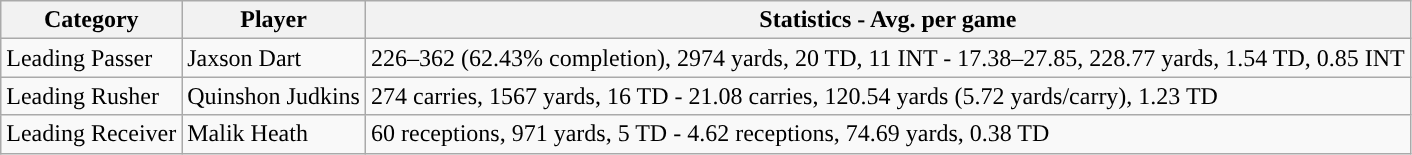<table class="wikitable" style="float: left;">
<tr>
<th>Category</th>
<th>Player</th>
<th>Statistics - Avg. per game</th>
</tr>
<tr>
<td>Leading Passer</td>
<td>Jaxson Dart</td>
<td>226–362 (62.43% completion), 2974 yards, 20 TD, 11 INT - 17.38–27.85, 228.77 yards, 1.54 TD, 0.85 INT</td>
</tr>
<tr>
<td>Leading Rusher</td>
<td>Quinshon Judkins</td>
<td>274 carries, 1567 yards, 16 TD - 21.08 carries, 120.54 yards (5.72 yards/carry), 1.23 TD</td>
</tr>
<tr>
<td>Leading Receiver</td>
<td>Malik Heath</td>
<td>60 receptions, 971 yards, 5 TD - 4.62 receptions, 74.69 yards, 0.38 TD</td>
</tr>
</table>
